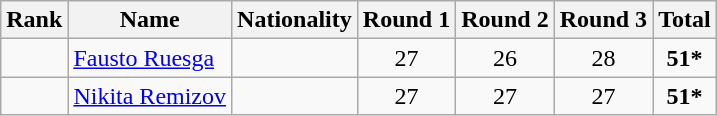<table class="wikitable sortable" style="text-align:center">
<tr>
<th>Rank</th>
<th>Name</th>
<th>Nationality</th>
<th>Round 1</th>
<th>Round 2</th>
<th>Round 3</th>
<th>Total</th>
</tr>
<tr>
<td></td>
<td align=left><a href='#'>Fausto Ruesga</a></td>
<td align=left></td>
<td>27</td>
<td>26</td>
<td>28</td>
<td><strong>51*</strong></td>
</tr>
<tr>
<td></td>
<td align=left><a href='#'>Nikita Remizov</a></td>
<td align=left></td>
<td>27</td>
<td>27</td>
<td>27</td>
<td><strong>51*</strong></td>
</tr>
</table>
